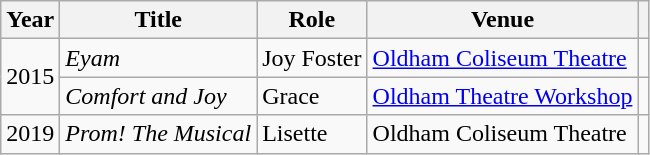<table class="wikitable">
<tr>
<th>Year</th>
<th>Title</th>
<th>Role</th>
<th>Venue</th>
<th></th>
</tr>
<tr>
<td rowspan="2">2015</td>
<td><em>Eyam</em></td>
<td>Joy Foster</td>
<td><a href='#'>Oldham Coliseum Theatre</a></td>
<td align="center"></td>
</tr>
<tr>
<td><em>Comfort and Joy</em></td>
<td>Grace</td>
<td><a href='#'>Oldham Theatre Workshop</a></td>
<td align="center"></td>
</tr>
<tr>
<td>2019</td>
<td><em>Prom! The Musical</em></td>
<td>Lisette</td>
<td>Oldham Coliseum Theatre</td>
<td align="center"></td>
</tr>
</table>
